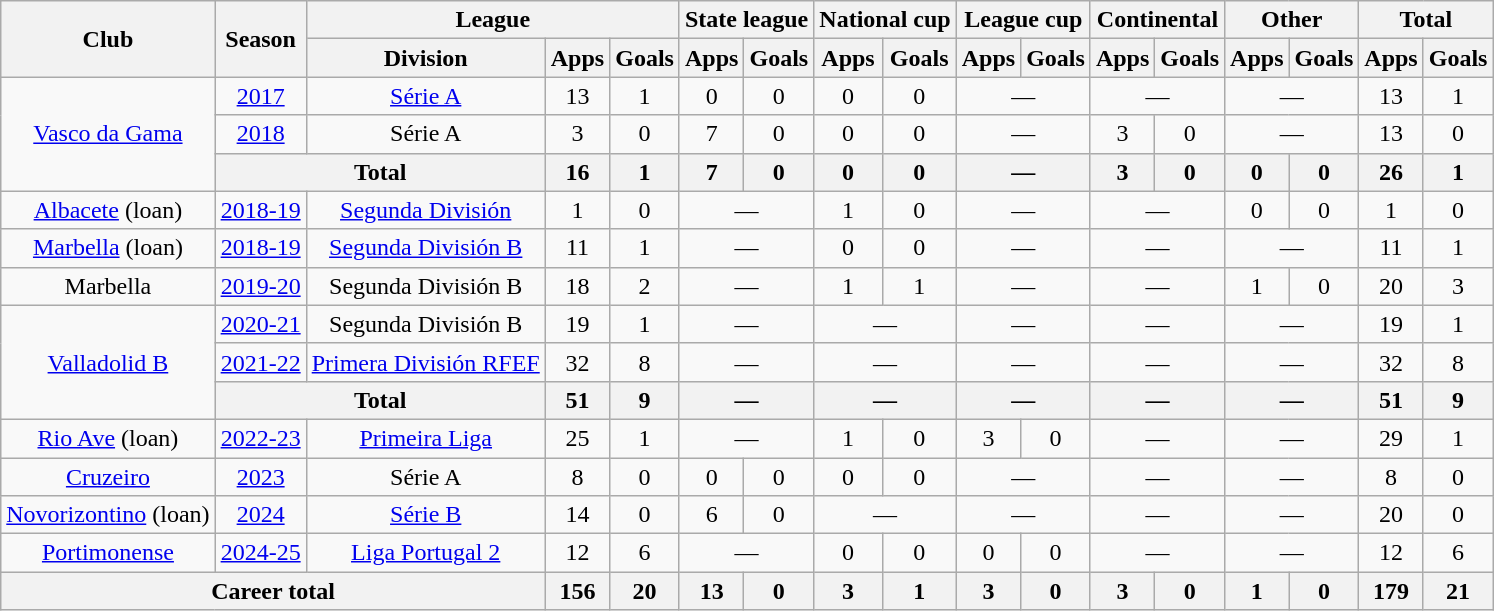<table class="wikitable" style="text-align:center">
<tr>
<th rowspan="2">Club</th>
<th rowspan="2">Season</th>
<th colspan="3">League</th>
<th colspan="2">State league</th>
<th colspan="2">National cup</th>
<th colspan="2">League cup</th>
<th colspan="2">Continental</th>
<th colspan="2">Other</th>
<th colspan="2">Total</th>
</tr>
<tr>
<th>Division</th>
<th>Apps</th>
<th>Goals</th>
<th>Apps</th>
<th>Goals</th>
<th>Apps</th>
<th>Goals</th>
<th>Apps</th>
<th>Goals</th>
<th>Apps</th>
<th>Goals</th>
<th>Apps</th>
<th>Goals</th>
<th>Apps</th>
<th>Goals</th>
</tr>
<tr>
<td rowspan="3"><a href='#'>Vasco da Gama</a></td>
<td><a href='#'>2017</a></td>
<td><a href='#'>Série A</a></td>
<td>13</td>
<td>1</td>
<td>0</td>
<td>0</td>
<td>0</td>
<td>0</td>
<td colspan="2">—</td>
<td colspan="2">—</td>
<td colspan="2">—</td>
<td>13</td>
<td>1</td>
</tr>
<tr>
<td><a href='#'>2018</a></td>
<td>Série A</td>
<td>3</td>
<td>0</td>
<td>7</td>
<td>0</td>
<td>0</td>
<td>0</td>
<td colspan="2">—</td>
<td>3</td>
<td>0</td>
<td colspan="2">—</td>
<td>13</td>
<td>0</td>
</tr>
<tr>
<th colspan="2">Total</th>
<th>16</th>
<th>1</th>
<th>7</th>
<th>0</th>
<th>0</th>
<th>0</th>
<th colspan="2">—</th>
<th>3</th>
<th>0</th>
<th>0</th>
<th>0</th>
<th>26</th>
<th>1</th>
</tr>
<tr>
<td><a href='#'>Albacete</a> (loan)</td>
<td><a href='#'>2018-19</a></td>
<td><a href='#'>Segunda División</a></td>
<td>1</td>
<td>0</td>
<td colspan="2">—</td>
<td>1</td>
<td>0</td>
<td colspan="2">—</td>
<td colspan="2">—</td>
<td>0</td>
<td>0</td>
<td>1</td>
<td>0</td>
</tr>
<tr>
<td><a href='#'>Marbella</a> (loan)</td>
<td><a href='#'>2018-19</a></td>
<td><a href='#'>Segunda División B</a></td>
<td>11</td>
<td>1</td>
<td colspan="2">—</td>
<td>0</td>
<td>0</td>
<td colspan="2">—</td>
<td colspan="2">—</td>
<td colspan="2">—</td>
<td>11</td>
<td>1</td>
</tr>
<tr>
<td>Marbella</td>
<td><a href='#'>2019-20</a></td>
<td>Segunda División B</td>
<td>18</td>
<td>2</td>
<td colspan="2">—</td>
<td>1</td>
<td>1</td>
<td colspan="2">—</td>
<td colspan="2">—</td>
<td>1</td>
<td>0</td>
<td>20</td>
<td>3</td>
</tr>
<tr>
<td rowspan="3"><a href='#'>Valladolid B</a></td>
<td><a href='#'>2020-21</a></td>
<td>Segunda División B</td>
<td>19</td>
<td>1</td>
<td colspan="2">—</td>
<td colspan="2">—</td>
<td colspan="2">—</td>
<td colspan="2">—</td>
<td colspan="2">—</td>
<td>19</td>
<td>1</td>
</tr>
<tr>
<td><a href='#'>2021-22</a></td>
<td><a href='#'>Primera División RFEF</a></td>
<td>32</td>
<td>8</td>
<td colspan="2">—</td>
<td colspan="2">—</td>
<td colspan="2">—</td>
<td colspan="2">—</td>
<td colspan="2">—</td>
<td>32</td>
<td>8</td>
</tr>
<tr>
<th colspan="2">Total</th>
<th>51</th>
<th>9</th>
<th colspan="2">—</th>
<th colspan="2">—</th>
<th colspan="2">—</th>
<th colspan="2">—</th>
<th colspan="2">—</th>
<th>51</th>
<th>9</th>
</tr>
<tr>
<td><a href='#'>Rio Ave</a> (loan)</td>
<td><a href='#'>2022-23</a></td>
<td><a href='#'>Primeira Liga</a></td>
<td>25</td>
<td>1</td>
<td colspan="2">—</td>
<td>1</td>
<td>0</td>
<td>3</td>
<td>0</td>
<td colspan="2">—</td>
<td colspan="2">—</td>
<td>29</td>
<td>1</td>
</tr>
<tr>
<td><a href='#'>Cruzeiro</a></td>
<td><a href='#'>2023</a></td>
<td>Série A</td>
<td>8</td>
<td>0</td>
<td>0</td>
<td>0</td>
<td>0</td>
<td>0</td>
<td colspan="2">—</td>
<td colspan="2">—</td>
<td colspan="2">—</td>
<td>8</td>
<td>0</td>
</tr>
<tr>
<td><a href='#'>Novorizontino</a> (loan)</td>
<td><a href='#'>2024</a></td>
<td><a href='#'>Série B</a></td>
<td>14</td>
<td>0</td>
<td>6</td>
<td>0</td>
<td colspan="2">—</td>
<td colspan="2">—</td>
<td colspan="2">—</td>
<td colspan="2">—</td>
<td>20</td>
<td>0</td>
</tr>
<tr>
<td><a href='#'>Portimonense</a></td>
<td><a href='#'>2024-25</a></td>
<td><a href='#'>Liga Portugal 2</a></td>
<td>12</td>
<td>6</td>
<td colspan="2">—</td>
<td>0</td>
<td>0</td>
<td>0</td>
<td>0</td>
<td colspan="2">—</td>
<td colspan="2">—</td>
<td>12</td>
<td>6</td>
</tr>
<tr>
<th colspan="3">Career total</th>
<th>156</th>
<th>20</th>
<th>13</th>
<th>0</th>
<th>3</th>
<th>1</th>
<th>3</th>
<th>0</th>
<th>3</th>
<th>0</th>
<th>1</th>
<th>0</th>
<th>179</th>
<th>21</th>
</tr>
</table>
